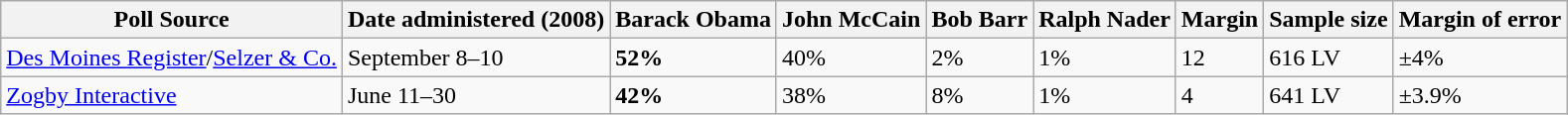<table class="wikitable collapsible">
<tr>
<th>Poll Source</th>
<th>Date administered (2008)</th>
<th>Barack Obama</th>
<th>John McCain</th>
<th>Bob Barr</th>
<th>Ralph Nader</th>
<th>Margin</th>
<th>Sample size</th>
<th>Margin of error</th>
</tr>
<tr>
<td><a href='#'>Des Moines Register</a>/<a href='#'>Selzer & Co.</a></td>
<td>September 8–10</td>
<td><strong>52%</strong></td>
<td>40%</td>
<td>2%</td>
<td>1%</td>
<td>12</td>
<td>616 LV</td>
<td>±4%</td>
</tr>
<tr>
<td><a href='#'>Zogby Interactive</a></td>
<td>June 11–30</td>
<td><strong>42%</strong></td>
<td>38%</td>
<td>8%</td>
<td>1%</td>
<td>4</td>
<td>641 LV</td>
<td>±3.9%</td>
</tr>
</table>
